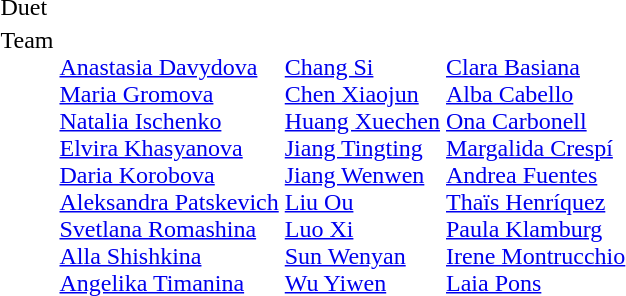<table>
<tr>
<td>Duet<br></td>
<td></td>
<td></td>
<td></td>
</tr>
<tr valign="top">
<td>Team<br></td>
<td><br><a href='#'>Anastasia Davydova</a><br><a href='#'>Maria Gromova</a><br><a href='#'>Natalia Ischenko</a><br><a href='#'>Elvira Khasyanova</a><br><a href='#'>Daria Korobova</a><br><a href='#'>Aleksandra Patskevich</a><br><a href='#'>Svetlana Romashina</a><br><a href='#'>Alla Shishkina</a><br><a href='#'>Angelika Timanina</a></td>
<td><br><a href='#'>Chang Si</a><br><a href='#'>Chen Xiaojun</a><br><a href='#'>Huang Xuechen</a><br><a href='#'>Jiang Tingting</a><br><a href='#'>Jiang Wenwen</a><br><a href='#'>Liu Ou</a><br><a href='#'>Luo Xi</a><br><a href='#'>Sun Wenyan</a><br><a href='#'>Wu Yiwen</a></td>
<td><br><a href='#'>Clara Basiana</a><br><a href='#'>Alba Cabello</a><br><a href='#'>Ona Carbonell</a><br><a href='#'>Margalida Crespí</a><br><a href='#'>Andrea Fuentes</a><br><a href='#'>Thaïs Henríquez</a><br><a href='#'>Paula Klamburg</a><br><a href='#'>Irene Montrucchio</a><br><a href='#'>Laia Pons</a></td>
</tr>
</table>
